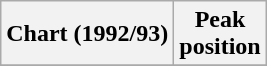<table class="wikitable">
<tr>
<th>Chart (1992/93)</th>
<th>Peak<br>position</th>
</tr>
<tr>
</tr>
</table>
